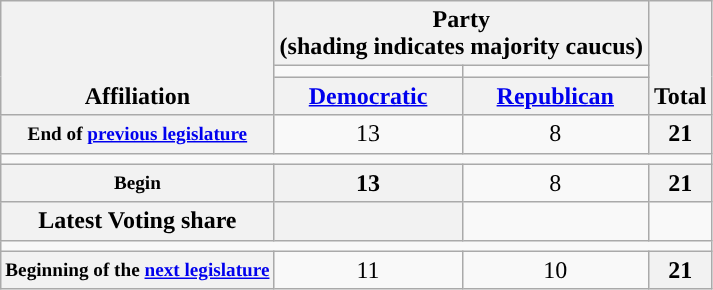<table class="wikitable" style="text-align:center">
<tr style="vertical-align:bottom;";">
<th rowspan=3>Affiliation</th>
<th colspan=2>Party<div>(shading indicates majority caucus)</div></th>
<th rowspan=3>Total</th>
</tr>
<tr style="height:5px">
<td style="background-color:"></td>
<td style="background-color:"></td>
</tr>
<tr>
<th><a href='#'>Democratic</a></th>
<th><a href='#'>Republican</a></th>
</tr>
<tr>
<th style="font-size:80%">End of <a href='#'>previous legislature</a></th>
<td>13</td>
<td>8</td>
<th>21</th>
</tr>
<tr>
<td colspan=7></td>
</tr>
<tr>
<th style="font-size:80%">Begin</th>
<th>13</th>
<td>8</td>
<th>21</th>
</tr>
<tr>
<th>Latest Voting share</th>
<th></th>
<td></td>
<td></td>
</tr>
<tr>
<td colspan=7></td>
</tr>
<tr>
<th style="font-size:80%">Beginning of the <a href='#'>next legislature</a></th>
<td>11</td>
<td>10</td>
<th>21</th>
</tr>
</table>
